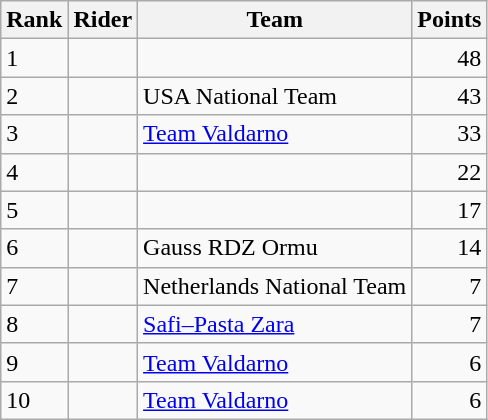<table class="wikitable">
<tr>
<th>Rank</th>
<th>Rider</th>
<th>Team</th>
<th>Points</th>
</tr>
<tr>
<td>1</td>
<td> </td>
<td></td>
<td style="text-align:right;">48</td>
</tr>
<tr>
<td>2</td>
<td> </td>
<td>USA National Team</td>
<td style="text-align:right;">43</td>
</tr>
<tr>
<td>3</td>
<td> </td>
<td><a href='#'>Team Valdarno</a></td>
<td style="text-align:right;">33</td>
</tr>
<tr>
<td>4</td>
<td></td>
<td></td>
<td style="text-align:right;">22</td>
</tr>
<tr>
<td>5</td>
<td></td>
<td></td>
<td style="text-align:right;">17</td>
</tr>
<tr>
<td>6</td>
<td></td>
<td>Gauss RDZ Ormu</td>
<td style="text-align:right;">14</td>
</tr>
<tr>
<td>7</td>
<td> </td>
<td>Netherlands National Team</td>
<td style="text-align:right;">7</td>
</tr>
<tr>
<td>8</td>
<td></td>
<td><a href='#'>Safi–Pasta Zara</a></td>
<td style="text-align:right;">7</td>
</tr>
<tr>
<td>9</td>
<td></td>
<td><a href='#'>Team Valdarno</a></td>
<td style="text-align:right;">6</td>
</tr>
<tr>
<td>10</td>
<td></td>
<td><a href='#'>Team Valdarno</a></td>
<td style="text-align:right;">6</td>
</tr>
</table>
